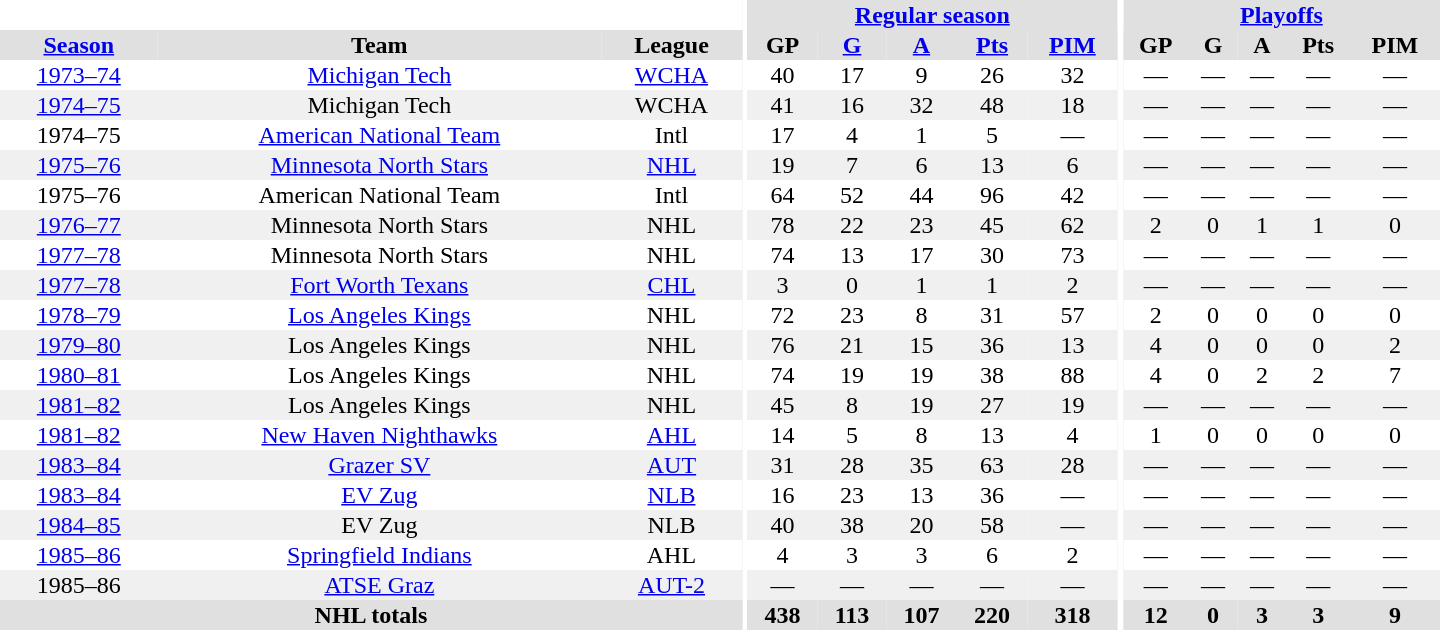<table border="0" cellpadding="1" cellspacing="0" style="text-align:center; width:60em">
<tr bgcolor="#e0e0e0">
<th colspan="3" bgcolor="#ffffff"></th>
<th rowspan="100" bgcolor="#ffffff"></th>
<th colspan="5"><a href='#'>Regular season</a></th>
<th rowspan="100" bgcolor="#ffffff"></th>
<th colspan="5"><a href='#'>Playoffs</a></th>
</tr>
<tr bgcolor="#e0e0e0">
<th><a href='#'>Season</a></th>
<th>Team</th>
<th>League</th>
<th>GP</th>
<th><a href='#'>G</a></th>
<th><a href='#'>A</a></th>
<th><a href='#'>Pts</a></th>
<th><a href='#'>PIM</a></th>
<th>GP</th>
<th>G</th>
<th>A</th>
<th>Pts</th>
<th>PIM</th>
</tr>
<tr>
<td><a href='#'>1973–74</a></td>
<td><a href='#'>Michigan Tech</a></td>
<td><a href='#'>WCHA</a></td>
<td>40</td>
<td>17</td>
<td>9</td>
<td>26</td>
<td>32</td>
<td>—</td>
<td>—</td>
<td>—</td>
<td>—</td>
<td>—</td>
</tr>
<tr bgcolor="#f0f0f0">
<td><a href='#'>1974–75</a></td>
<td>Michigan Tech</td>
<td>WCHA</td>
<td>41</td>
<td>16</td>
<td>32</td>
<td>48</td>
<td>18</td>
<td>—</td>
<td>—</td>
<td>—</td>
<td>—</td>
<td>—</td>
</tr>
<tr>
<td>1974–75</td>
<td><a href='#'>American National Team</a></td>
<td>Intl</td>
<td>17</td>
<td>4</td>
<td>1</td>
<td>5</td>
<td>—</td>
<td>—</td>
<td>—</td>
<td>—</td>
<td>—</td>
<td>—</td>
</tr>
<tr bgcolor="#f0f0f0">
<td><a href='#'>1975–76</a></td>
<td><a href='#'>Minnesota North Stars</a></td>
<td><a href='#'>NHL</a></td>
<td>19</td>
<td>7</td>
<td>6</td>
<td>13</td>
<td>6</td>
<td>—</td>
<td>—</td>
<td>—</td>
<td>—</td>
<td>—</td>
</tr>
<tr>
<td>1975–76</td>
<td>American National Team</td>
<td>Intl</td>
<td>64</td>
<td>52</td>
<td>44</td>
<td>96</td>
<td>42</td>
<td>—</td>
<td>—</td>
<td>—</td>
<td>—</td>
<td>—</td>
</tr>
<tr bgcolor="#f0f0f0">
<td><a href='#'>1976–77</a></td>
<td>Minnesota North Stars</td>
<td>NHL</td>
<td>78</td>
<td>22</td>
<td>23</td>
<td>45</td>
<td>62</td>
<td>2</td>
<td>0</td>
<td>1</td>
<td>1</td>
<td>0</td>
</tr>
<tr>
<td><a href='#'>1977–78</a></td>
<td>Minnesota North Stars</td>
<td>NHL</td>
<td>74</td>
<td>13</td>
<td>17</td>
<td>30</td>
<td>73</td>
<td>—</td>
<td>—</td>
<td>—</td>
<td>—</td>
<td>—</td>
</tr>
<tr bgcolor="#f0f0f0">
<td><a href='#'>1977–78</a></td>
<td><a href='#'>Fort Worth Texans</a></td>
<td><a href='#'>CHL</a></td>
<td>3</td>
<td>0</td>
<td>1</td>
<td>1</td>
<td>2</td>
<td>—</td>
<td>—</td>
<td>—</td>
<td>—</td>
<td>—</td>
</tr>
<tr>
<td><a href='#'>1978–79</a></td>
<td><a href='#'>Los Angeles Kings</a></td>
<td>NHL</td>
<td>72</td>
<td>23</td>
<td>8</td>
<td>31</td>
<td>57</td>
<td>2</td>
<td>0</td>
<td>0</td>
<td>0</td>
<td>0</td>
</tr>
<tr bgcolor="#f0f0f0">
<td><a href='#'>1979–80</a></td>
<td>Los Angeles Kings</td>
<td>NHL</td>
<td>76</td>
<td>21</td>
<td>15</td>
<td>36</td>
<td>13</td>
<td>4</td>
<td>0</td>
<td>0</td>
<td>0</td>
<td>2</td>
</tr>
<tr>
<td><a href='#'>1980–81</a></td>
<td>Los Angeles Kings</td>
<td>NHL</td>
<td>74</td>
<td>19</td>
<td>19</td>
<td>38</td>
<td>88</td>
<td>4</td>
<td>0</td>
<td>2</td>
<td>2</td>
<td>7</td>
</tr>
<tr bgcolor="#f0f0f0">
<td><a href='#'>1981–82</a></td>
<td>Los Angeles Kings</td>
<td>NHL</td>
<td>45</td>
<td>8</td>
<td>19</td>
<td>27</td>
<td>19</td>
<td>—</td>
<td>—</td>
<td>—</td>
<td>—</td>
<td>—</td>
</tr>
<tr>
<td><a href='#'>1981–82</a></td>
<td><a href='#'>New Haven Nighthawks</a></td>
<td><a href='#'>AHL</a></td>
<td>14</td>
<td>5</td>
<td>8</td>
<td>13</td>
<td>4</td>
<td>1</td>
<td>0</td>
<td>0</td>
<td>0</td>
<td>0</td>
</tr>
<tr bgcolor="#f0f0f0">
<td><a href='#'>1983–84</a></td>
<td><a href='#'>Grazer SV</a></td>
<td><a href='#'>AUT</a></td>
<td>31</td>
<td>28</td>
<td>35</td>
<td>63</td>
<td>28</td>
<td>—</td>
<td>—</td>
<td>—</td>
<td>—</td>
<td>—</td>
</tr>
<tr>
<td><a href='#'>1983–84</a></td>
<td><a href='#'>EV Zug</a></td>
<td><a href='#'>NLB</a></td>
<td>16</td>
<td>23</td>
<td>13</td>
<td>36</td>
<td>—</td>
<td>—</td>
<td>—</td>
<td>—</td>
<td>—</td>
<td>—</td>
</tr>
<tr bgcolor="#f0f0f0">
<td><a href='#'>1984–85</a></td>
<td>EV Zug</td>
<td>NLB</td>
<td>40</td>
<td>38</td>
<td>20</td>
<td>58</td>
<td>—</td>
<td>—</td>
<td>—</td>
<td>—</td>
<td>—</td>
<td>—</td>
</tr>
<tr>
<td><a href='#'>1985–86</a></td>
<td><a href='#'>Springfield Indians</a></td>
<td>AHL</td>
<td>4</td>
<td>3</td>
<td>3</td>
<td>6</td>
<td>2</td>
<td>—</td>
<td>—</td>
<td>—</td>
<td>—</td>
<td>—</td>
</tr>
<tr bgcolor="#f0f0f0">
<td>1985–86</td>
<td><a href='#'>ATSE Graz</a></td>
<td><a href='#'>AUT-2</a></td>
<td>—</td>
<td>—</td>
<td>—</td>
<td>—</td>
<td>—</td>
<td>—</td>
<td>—</td>
<td>—</td>
<td>—</td>
<td>—</td>
</tr>
<tr bgcolor="#e0e0e0">
<th colspan="3">NHL totals</th>
<th>438</th>
<th>113</th>
<th>107</th>
<th>220</th>
<th>318</th>
<th>12</th>
<th>0</th>
<th>3</th>
<th>3</th>
<th>9</th>
</tr>
</table>
